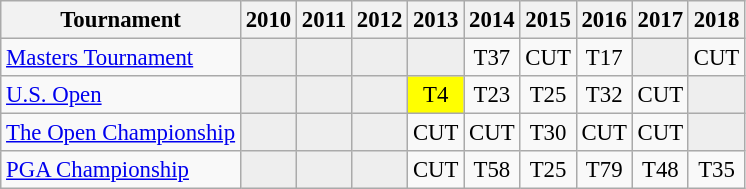<table class="wikitable" style="font-size:95%;text-align:center;">
<tr>
<th>Tournament</th>
<th>2010</th>
<th>2011</th>
<th>2012</th>
<th>2013</th>
<th>2014</th>
<th>2015</th>
<th>2016</th>
<th>2017</th>
<th>2018</th>
</tr>
<tr>
<td align=left><a href='#'>Masters Tournament</a></td>
<td style="background:#eeeeee;"></td>
<td style="background:#eeeeee;"></td>
<td style="background:#eeeeee;"></td>
<td style="background:#eeeeee;"></td>
<td>T37</td>
<td>CUT</td>
<td>T17</td>
<td style="background:#eeeeee;"></td>
<td>CUT</td>
</tr>
<tr>
<td align=left><a href='#'>U.S. Open</a></td>
<td style="background:#eeeeee;"></td>
<td style="background:#eeeeee;"></td>
<td style="background:#eeeeee;"></td>
<td style="background:yellow;">T4</td>
<td>T23</td>
<td>T25</td>
<td>T32</td>
<td>CUT</td>
<td style="background:#eeeeee;"></td>
</tr>
<tr>
<td align=left><a href='#'>The Open Championship</a></td>
<td style="background:#eeeeee;"></td>
<td style="background:#eeeeee;"></td>
<td style="background:#eeeeee;"></td>
<td>CUT</td>
<td>CUT</td>
<td>T30</td>
<td>CUT</td>
<td>CUT</td>
<td style="background:#eeeeee;"></td>
</tr>
<tr>
<td align=left><a href='#'>PGA Championship</a></td>
<td style="background:#eeeeee;"></td>
<td style="background:#eeeeee;"></td>
<td style="background:#eeeeee;"></td>
<td>CUT</td>
<td>T58</td>
<td>T25</td>
<td>T79</td>
<td>T48</td>
<td>T35</td>
</tr>
</table>
